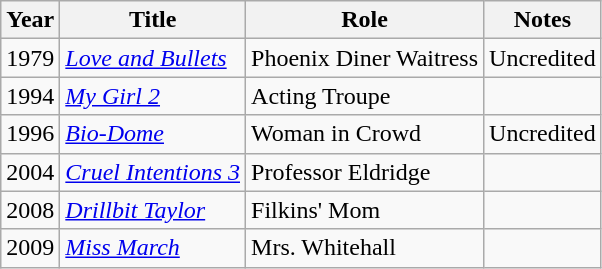<table class="wikitable sortable">
<tr>
<th>Year</th>
<th>Title</th>
<th>Role</th>
<th>Notes</th>
</tr>
<tr>
<td>1979</td>
<td><a href='#'><em>Love and Bullets</em></a></td>
<td>Phoenix Diner Waitress</td>
<td>Uncredited</td>
</tr>
<tr>
<td>1994</td>
<td><em><a href='#'>My Girl 2</a></em></td>
<td>Acting Troupe</td>
<td></td>
</tr>
<tr>
<td>1996</td>
<td><em><a href='#'>Bio-Dome</a></em></td>
<td>Woman in Crowd</td>
<td>Uncredited</td>
</tr>
<tr>
<td>2004</td>
<td><em><a href='#'>Cruel Intentions 3</a></em></td>
<td>Professor Eldridge</td>
<td></td>
</tr>
<tr>
<td>2008</td>
<td><em><a href='#'>Drillbit Taylor</a></em></td>
<td>Filkins' Mom</td>
<td></td>
</tr>
<tr>
<td>2009</td>
<td><em><a href='#'>Miss March</a></em></td>
<td>Mrs. Whitehall</td>
<td></td>
</tr>
</table>
